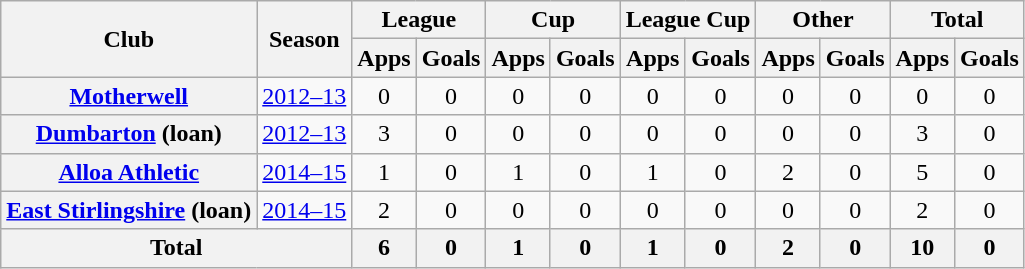<table class="wikitable" style="text-align: center">
<tr>
<th rowspan="2">Club</th>
<th rowspan="2">Season</th>
<th colspan="2">League</th>
<th colspan="2">Cup</th>
<th colspan="2">League Cup</th>
<th colspan="2">Other</th>
<th colspan="2">Total</th>
</tr>
<tr>
<th>Apps</th>
<th>Goals</th>
<th>Apps</th>
<th>Goals</th>
<th>Apps</th>
<th>Goals</th>
<th>Apps</th>
<th>Goals</th>
<th>Apps</th>
<th>Goals</th>
</tr>
<tr>
<th rowspan=1><a href='#'>Motherwell</a></th>
<td><a href='#'>2012–13</a></td>
<td>0</td>
<td>0</td>
<td>0</td>
<td>0</td>
<td>0</td>
<td>0</td>
<td>0</td>
<td>0</td>
<td>0</td>
<td>0</td>
</tr>
<tr>
<th rowspan=1><a href='#'>Dumbarton</a> (loan)</th>
<td><a href='#'>2012–13</a></td>
<td>3</td>
<td>0</td>
<td>0</td>
<td>0</td>
<td>0</td>
<td>0</td>
<td>0</td>
<td>0</td>
<td>3</td>
<td>0</td>
</tr>
<tr>
<th rowspan=1><a href='#'>Alloa Athletic</a></th>
<td><a href='#'>2014–15</a></td>
<td>1</td>
<td>0</td>
<td>1</td>
<td>0</td>
<td>1</td>
<td>0</td>
<td>2</td>
<td>0</td>
<td>5</td>
<td>0</td>
</tr>
<tr>
<th rowspan=1><a href='#'>East Stirlingshire</a> (loan)</th>
<td><a href='#'>2014–15</a></td>
<td>2</td>
<td>0</td>
<td>0</td>
<td>0</td>
<td>0</td>
<td>0</td>
<td>0</td>
<td>0</td>
<td>2</td>
<td>0</td>
</tr>
<tr>
<th colspan="2">Total</th>
<th>6</th>
<th>0</th>
<th>1</th>
<th>0</th>
<th>1</th>
<th>0</th>
<th>2</th>
<th>0</th>
<th>10</th>
<th>0</th>
</tr>
</table>
